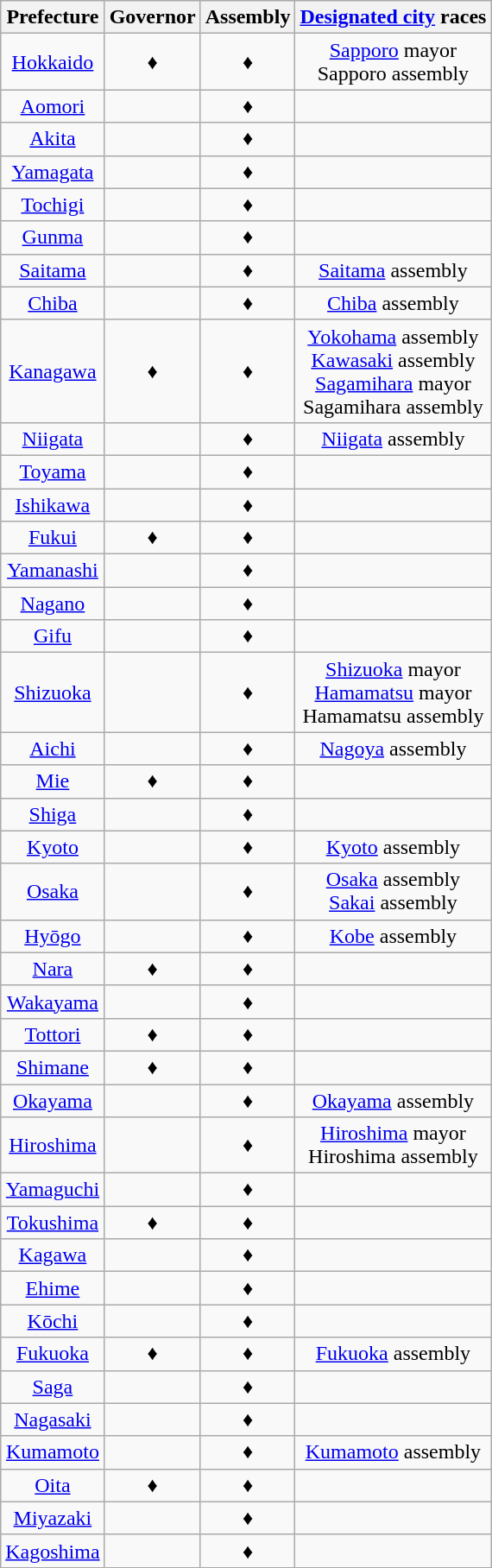<table class="wikitable" style="text-align:center;">
<tr>
<th>Prefecture</th>
<th>Governor</th>
<th>Assembly</th>
<th><a href='#'>Designated city</a> races</th>
</tr>
<tr>
<td><a href='#'>Hokkaido</a></td>
<td>♦</td>
<td>♦</td>
<td><a href='#'>Sapporo</a> mayor<br>Sapporo assembly</td>
</tr>
<tr>
<td><a href='#'>Aomori</a></td>
<td></td>
<td>♦</td>
<td></td>
</tr>
<tr>
<td><a href='#'>Akita</a></td>
<td></td>
<td>♦</td>
<td></td>
</tr>
<tr>
<td><a href='#'>Yamagata</a></td>
<td></td>
<td>♦</td>
<td></td>
</tr>
<tr>
<td><a href='#'>Tochigi</a></td>
<td></td>
<td>♦</td>
<td></td>
</tr>
<tr>
<td><a href='#'>Gunma</a></td>
<td></td>
<td>♦</td>
<td></td>
</tr>
<tr>
<td><a href='#'>Saitama</a></td>
<td></td>
<td>♦</td>
<td><a href='#'>Saitama</a> assembly</td>
</tr>
<tr>
<td><a href='#'>Chiba</a></td>
<td></td>
<td>♦</td>
<td><a href='#'>Chiba</a> assembly</td>
</tr>
<tr>
<td><a href='#'>Kanagawa</a></td>
<td>♦</td>
<td>♦</td>
<td><a href='#'>Yokohama</a> assembly<br><a href='#'>Kawasaki</a> assembly<br><a href='#'>Sagamihara</a> mayor<br>Sagamihara assembly</td>
</tr>
<tr>
<td><a href='#'>Niigata</a></td>
<td></td>
<td>♦</td>
<td><a href='#'>Niigata</a> assembly</td>
</tr>
<tr>
<td><a href='#'>Toyama</a></td>
<td></td>
<td>♦</td>
<td></td>
</tr>
<tr>
<td><a href='#'>Ishikawa</a></td>
<td></td>
<td>♦</td>
<td></td>
</tr>
<tr>
<td><a href='#'>Fukui</a></td>
<td>♦</td>
<td>♦</td>
<td></td>
</tr>
<tr>
<td><a href='#'>Yamanashi</a></td>
<td></td>
<td>♦</td>
<td></td>
</tr>
<tr>
<td><a href='#'>Nagano</a></td>
<td></td>
<td>♦</td>
<td></td>
</tr>
<tr>
<td><a href='#'>Gifu</a></td>
<td></td>
<td>♦</td>
<td></td>
</tr>
<tr>
<td><a href='#'>Shizuoka</a></td>
<td></td>
<td>♦</td>
<td><a href='#'>Shizuoka</a> mayor<br><a href='#'>Hamamatsu</a> mayor<br>Hamamatsu assembly</td>
</tr>
<tr>
<td><a href='#'>Aichi</a></td>
<td></td>
<td>♦</td>
<td><a href='#'>Nagoya</a> assembly</td>
</tr>
<tr>
<td><a href='#'>Mie</a></td>
<td>♦</td>
<td>♦</td>
<td></td>
</tr>
<tr>
<td><a href='#'>Shiga</a></td>
<td></td>
<td>♦</td>
<td></td>
</tr>
<tr>
<td><a href='#'>Kyoto</a></td>
<td></td>
<td>♦</td>
<td><a href='#'>Kyoto</a> assembly</td>
</tr>
<tr>
<td><a href='#'>Osaka</a></td>
<td></td>
<td>♦</td>
<td><a href='#'>Osaka</a> assembly<br><a href='#'>Sakai</a> assembly</td>
</tr>
<tr>
<td><a href='#'>Hyōgo</a></td>
<td></td>
<td>♦</td>
<td><a href='#'>Kobe</a> assembly</td>
</tr>
<tr>
<td><a href='#'>Nara</a></td>
<td>♦</td>
<td>♦</td>
<td></td>
</tr>
<tr>
<td><a href='#'>Wakayama</a></td>
<td></td>
<td>♦</td>
<td></td>
</tr>
<tr>
<td><a href='#'>Tottori</a></td>
<td>♦</td>
<td>♦</td>
<td></td>
</tr>
<tr>
<td><a href='#'>Shimane</a></td>
<td>♦</td>
<td>♦</td>
<td></td>
</tr>
<tr>
<td><a href='#'>Okayama</a></td>
<td></td>
<td>♦</td>
<td><a href='#'>Okayama</a> assembly</td>
</tr>
<tr>
<td><a href='#'>Hiroshima</a></td>
<td></td>
<td>♦</td>
<td><a href='#'>Hiroshima</a> mayor<br>Hiroshima assembly</td>
</tr>
<tr>
<td><a href='#'>Yamaguchi</a></td>
<td></td>
<td>♦</td>
<td></td>
</tr>
<tr>
<td><a href='#'>Tokushima</a></td>
<td>♦</td>
<td>♦</td>
<td></td>
</tr>
<tr>
<td><a href='#'>Kagawa</a></td>
<td></td>
<td>♦</td>
<td></td>
</tr>
<tr>
<td><a href='#'>Ehime</a></td>
<td></td>
<td>♦</td>
<td></td>
</tr>
<tr>
<td><a href='#'>Kōchi</a></td>
<td></td>
<td>♦</td>
<td></td>
</tr>
<tr>
<td><a href='#'>Fukuoka</a></td>
<td>♦</td>
<td>♦</td>
<td><a href='#'>Fukuoka</a> assembly</td>
</tr>
<tr>
<td><a href='#'>Saga</a></td>
<td></td>
<td>♦</td>
<td></td>
</tr>
<tr>
<td><a href='#'>Nagasaki</a></td>
<td></td>
<td>♦</td>
<td></td>
</tr>
<tr>
<td><a href='#'>Kumamoto</a></td>
<td></td>
<td>♦</td>
<td><a href='#'>Kumamoto</a> assembly</td>
</tr>
<tr>
<td><a href='#'>Oita</a></td>
<td>♦</td>
<td>♦</td>
<td></td>
</tr>
<tr>
<td><a href='#'>Miyazaki</a></td>
<td></td>
<td>♦</td>
<td></td>
</tr>
<tr>
<td><a href='#'>Kagoshima</a></td>
<td></td>
<td>♦</td>
<td></td>
</tr>
</table>
